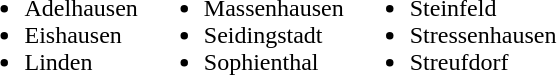<table>
<tr>
<td valign="top"><br><ul><li>Adelhausen</li><li>Eishausen</li><li>Linden</li></ul></td>
<td valign="top"><br><ul><li>Massenhausen</li><li>Seidingstadt</li><li>Sophienthal</li></ul></td>
<td valign="top"><br><ul><li>Steinfeld</li><li>Stressenhausen</li><li>Streufdorf</li></ul></td>
</tr>
</table>
